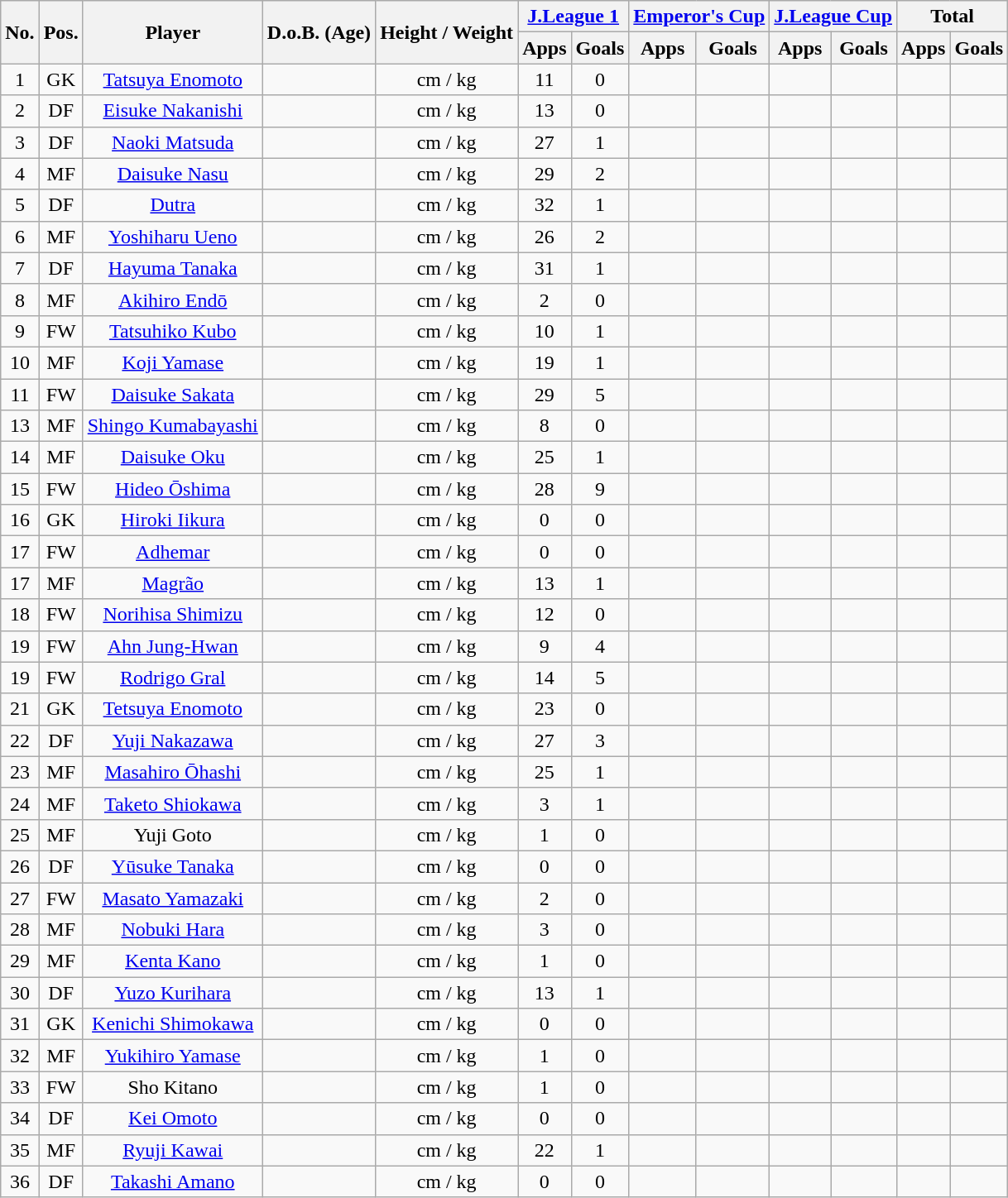<table class="wikitable" style="text-align:center;">
<tr>
<th rowspan="2">No.</th>
<th rowspan="2">Pos.</th>
<th rowspan="2">Player</th>
<th rowspan="2">D.o.B. (Age)</th>
<th rowspan="2">Height / Weight</th>
<th colspan="2"><a href='#'>J.League 1</a></th>
<th colspan="2"><a href='#'>Emperor's Cup</a></th>
<th colspan="2"><a href='#'>J.League Cup</a></th>
<th colspan="2">Total</th>
</tr>
<tr>
<th>Apps</th>
<th>Goals</th>
<th>Apps</th>
<th>Goals</th>
<th>Apps</th>
<th>Goals</th>
<th>Apps</th>
<th>Goals</th>
</tr>
<tr>
<td>1</td>
<td>GK</td>
<td><a href='#'>Tatsuya Enomoto</a></td>
<td></td>
<td>cm / kg</td>
<td>11</td>
<td>0</td>
<td></td>
<td></td>
<td></td>
<td></td>
<td></td>
<td></td>
</tr>
<tr>
<td>2</td>
<td>DF</td>
<td><a href='#'>Eisuke Nakanishi</a></td>
<td></td>
<td>cm / kg</td>
<td>13</td>
<td>0</td>
<td></td>
<td></td>
<td></td>
<td></td>
<td></td>
<td></td>
</tr>
<tr>
<td>3</td>
<td>DF</td>
<td><a href='#'>Naoki Matsuda</a></td>
<td></td>
<td>cm / kg</td>
<td>27</td>
<td>1</td>
<td></td>
<td></td>
<td></td>
<td></td>
<td></td>
<td></td>
</tr>
<tr>
<td>4</td>
<td>MF</td>
<td><a href='#'>Daisuke Nasu</a></td>
<td></td>
<td>cm / kg</td>
<td>29</td>
<td>2</td>
<td></td>
<td></td>
<td></td>
<td></td>
<td></td>
<td></td>
</tr>
<tr>
<td>5</td>
<td>DF</td>
<td><a href='#'>Dutra</a></td>
<td></td>
<td>cm / kg</td>
<td>32</td>
<td>1</td>
<td></td>
<td></td>
<td></td>
<td></td>
<td></td>
<td></td>
</tr>
<tr>
<td>6</td>
<td>MF</td>
<td><a href='#'>Yoshiharu Ueno</a></td>
<td></td>
<td>cm / kg</td>
<td>26</td>
<td>2</td>
<td></td>
<td></td>
<td></td>
<td></td>
<td></td>
<td></td>
</tr>
<tr>
<td>7</td>
<td>DF</td>
<td><a href='#'>Hayuma Tanaka</a></td>
<td></td>
<td>cm / kg</td>
<td>31</td>
<td>1</td>
<td></td>
<td></td>
<td></td>
<td></td>
<td></td>
<td></td>
</tr>
<tr>
<td>8</td>
<td>MF</td>
<td><a href='#'>Akihiro Endō</a></td>
<td></td>
<td>cm / kg</td>
<td>2</td>
<td>0</td>
<td></td>
<td></td>
<td></td>
<td></td>
<td></td>
<td></td>
</tr>
<tr>
<td>9</td>
<td>FW</td>
<td><a href='#'>Tatsuhiko Kubo</a></td>
<td></td>
<td>cm / kg</td>
<td>10</td>
<td>1</td>
<td></td>
<td></td>
<td></td>
<td></td>
<td></td>
<td></td>
</tr>
<tr>
<td>10</td>
<td>MF</td>
<td><a href='#'>Koji Yamase</a></td>
<td></td>
<td>cm / kg</td>
<td>19</td>
<td>1</td>
<td></td>
<td></td>
<td></td>
<td></td>
<td></td>
<td></td>
</tr>
<tr>
<td>11</td>
<td>FW</td>
<td><a href='#'>Daisuke Sakata</a></td>
<td></td>
<td>cm / kg</td>
<td>29</td>
<td>5</td>
<td></td>
<td></td>
<td></td>
<td></td>
<td></td>
<td></td>
</tr>
<tr>
<td>13</td>
<td>MF</td>
<td><a href='#'>Shingo Kumabayashi</a></td>
<td></td>
<td>cm / kg</td>
<td>8</td>
<td>0</td>
<td></td>
<td></td>
<td></td>
<td></td>
<td></td>
<td></td>
</tr>
<tr>
<td>14</td>
<td>MF</td>
<td><a href='#'>Daisuke Oku</a></td>
<td></td>
<td>cm / kg</td>
<td>25</td>
<td>1</td>
<td></td>
<td></td>
<td></td>
<td></td>
<td></td>
<td></td>
</tr>
<tr>
<td>15</td>
<td>FW</td>
<td><a href='#'>Hideo Ōshima</a></td>
<td></td>
<td>cm / kg</td>
<td>28</td>
<td>9</td>
<td></td>
<td></td>
<td></td>
<td></td>
<td></td>
<td></td>
</tr>
<tr>
<td>16</td>
<td>GK</td>
<td><a href='#'>Hiroki Iikura</a></td>
<td></td>
<td>cm / kg</td>
<td>0</td>
<td>0</td>
<td></td>
<td></td>
<td></td>
<td></td>
<td></td>
<td></td>
</tr>
<tr>
<td>17</td>
<td>FW</td>
<td><a href='#'>Adhemar</a></td>
<td></td>
<td>cm / kg</td>
<td>0</td>
<td>0</td>
<td></td>
<td></td>
<td></td>
<td></td>
<td></td>
<td></td>
</tr>
<tr>
<td>17</td>
<td>MF</td>
<td><a href='#'>Magrão</a></td>
<td></td>
<td>cm / kg</td>
<td>13</td>
<td>1</td>
<td></td>
<td></td>
<td></td>
<td></td>
<td></td>
<td></td>
</tr>
<tr>
<td>18</td>
<td>FW</td>
<td><a href='#'>Norihisa Shimizu</a></td>
<td></td>
<td>cm / kg</td>
<td>12</td>
<td>0</td>
<td></td>
<td></td>
<td></td>
<td></td>
<td></td>
<td></td>
</tr>
<tr>
<td>19</td>
<td>FW</td>
<td><a href='#'>Ahn Jung-Hwan</a></td>
<td></td>
<td>cm / kg</td>
<td>9</td>
<td>4</td>
<td></td>
<td></td>
<td></td>
<td></td>
<td></td>
<td></td>
</tr>
<tr>
<td>19</td>
<td>FW</td>
<td><a href='#'>Rodrigo Gral</a></td>
<td></td>
<td>cm / kg</td>
<td>14</td>
<td>5</td>
<td></td>
<td></td>
<td></td>
<td></td>
<td></td>
<td></td>
</tr>
<tr>
<td>21</td>
<td>GK</td>
<td><a href='#'>Tetsuya Enomoto</a></td>
<td></td>
<td>cm / kg</td>
<td>23</td>
<td>0</td>
<td></td>
<td></td>
<td></td>
<td></td>
<td></td>
<td></td>
</tr>
<tr>
<td>22</td>
<td>DF</td>
<td><a href='#'>Yuji Nakazawa</a></td>
<td></td>
<td>cm / kg</td>
<td>27</td>
<td>3</td>
<td></td>
<td></td>
<td></td>
<td></td>
<td></td>
<td></td>
</tr>
<tr>
<td>23</td>
<td>MF</td>
<td><a href='#'>Masahiro Ōhashi</a></td>
<td></td>
<td>cm / kg</td>
<td>25</td>
<td>1</td>
<td></td>
<td></td>
<td></td>
<td></td>
<td></td>
<td></td>
</tr>
<tr>
<td>24</td>
<td>MF</td>
<td><a href='#'>Taketo Shiokawa</a></td>
<td></td>
<td>cm / kg</td>
<td>3</td>
<td>1</td>
<td></td>
<td></td>
<td></td>
<td></td>
<td></td>
<td></td>
</tr>
<tr>
<td>25</td>
<td>MF</td>
<td>Yuji Goto</td>
<td></td>
<td>cm / kg</td>
<td>1</td>
<td>0</td>
<td></td>
<td></td>
<td></td>
<td></td>
<td></td>
<td></td>
</tr>
<tr>
<td>26</td>
<td>DF</td>
<td><a href='#'>Yūsuke Tanaka</a></td>
<td></td>
<td>cm / kg</td>
<td>0</td>
<td>0</td>
<td></td>
<td></td>
<td></td>
<td></td>
<td></td>
<td></td>
</tr>
<tr>
<td>27</td>
<td>FW</td>
<td><a href='#'>Masato Yamazaki</a></td>
<td></td>
<td>cm / kg</td>
<td>2</td>
<td>0</td>
<td></td>
<td></td>
<td></td>
<td></td>
<td></td>
<td></td>
</tr>
<tr>
<td>28</td>
<td>MF</td>
<td><a href='#'>Nobuki Hara</a></td>
<td></td>
<td>cm / kg</td>
<td>3</td>
<td>0</td>
<td></td>
<td></td>
<td></td>
<td></td>
<td></td>
<td></td>
</tr>
<tr>
<td>29</td>
<td>MF</td>
<td><a href='#'>Kenta Kano</a></td>
<td></td>
<td>cm / kg</td>
<td>1</td>
<td>0</td>
<td></td>
<td></td>
<td></td>
<td></td>
<td></td>
<td></td>
</tr>
<tr>
<td>30</td>
<td>DF</td>
<td><a href='#'>Yuzo Kurihara</a></td>
<td></td>
<td>cm / kg</td>
<td>13</td>
<td>1</td>
<td></td>
<td></td>
<td></td>
<td></td>
<td></td>
<td></td>
</tr>
<tr>
<td>31</td>
<td>GK</td>
<td><a href='#'>Kenichi Shimokawa</a></td>
<td></td>
<td>cm / kg</td>
<td>0</td>
<td>0</td>
<td></td>
<td></td>
<td></td>
<td></td>
<td></td>
<td></td>
</tr>
<tr>
<td>32</td>
<td>MF</td>
<td><a href='#'>Yukihiro Yamase</a></td>
<td></td>
<td>cm / kg</td>
<td>1</td>
<td>0</td>
<td></td>
<td></td>
<td></td>
<td></td>
<td></td>
<td></td>
</tr>
<tr>
<td>33</td>
<td>FW</td>
<td>Sho Kitano</td>
<td></td>
<td>cm / kg</td>
<td>1</td>
<td>0</td>
<td></td>
<td></td>
<td></td>
<td></td>
<td></td>
<td></td>
</tr>
<tr>
<td>34</td>
<td>DF</td>
<td><a href='#'>Kei Omoto</a></td>
<td></td>
<td>cm / kg</td>
<td>0</td>
<td>0</td>
<td></td>
<td></td>
<td></td>
<td></td>
<td></td>
<td></td>
</tr>
<tr>
<td>35</td>
<td>MF</td>
<td><a href='#'>Ryuji Kawai</a></td>
<td></td>
<td>cm / kg</td>
<td>22</td>
<td>1</td>
<td></td>
<td></td>
<td></td>
<td></td>
<td></td>
<td></td>
</tr>
<tr>
<td>36</td>
<td>DF</td>
<td><a href='#'>Takashi Amano</a></td>
<td></td>
<td>cm / kg</td>
<td>0</td>
<td>0</td>
<td></td>
<td></td>
<td></td>
<td></td>
<td></td>
<td></td>
</tr>
</table>
